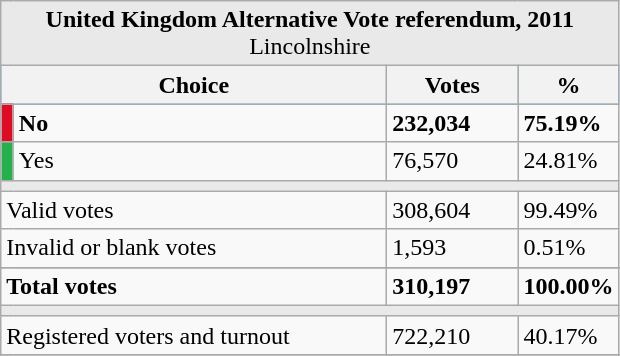<table class="wikitable">
<tr>
<td colspan="4" align="center" bgcolor="#E9E9E9"><strong>United Kingdom Alternative Vote referendum, 2011</strong><br>Lincolnshire</td>
</tr>
<tr align="center" bgcolor="#09a8ff">
<th colspan="2" width="250" align="left">Choice</th>
<th width="80">Votes</th>
<th width="50">%</th>
</tr>
<tr>
<td bgcolor="#DF0A24"></td>
<td align="left"><strong>No</strong></td>
<td><strong>232,034</strong></td>
<td><strong>75.19%</strong></td>
</tr>
<tr>
<td bgcolor="#24B14C" width="1"></td>
<td align="left">Yes</td>
<td>76,570</td>
<td>24.81%</td>
</tr>
<tr>
<td colspan="4" bgcolor="#E9E9E9"></td>
</tr>
<tr>
<td colspan="2" align="left">Valid votes</td>
<td>308,604</td>
<td>99.49%</td>
</tr>
<tr>
<td colspan="2" align="left">Invalid or blank votes</td>
<td>1,593</td>
<td>0.51%</td>
</tr>
<tr>
</tr>
<tr>
<td colspan="2" align="left"><strong>Total votes</strong></td>
<td><strong>310,197</strong></td>
<td><strong>100.00%</strong></td>
</tr>
<tr>
<td colspan="4" bgcolor="#E9E9E9"></td>
</tr>
<tr>
<td colspan="2" align="left">Registered voters and turnout</td>
<td>722,210</td>
<td>40.17%</td>
</tr>
<tr>
</tr>
<tr>
</tr>
</table>
